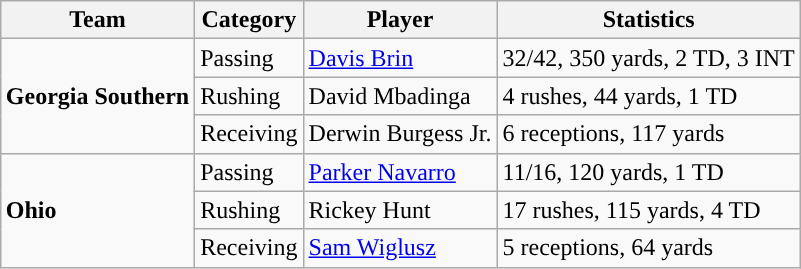<table class="wikitable" style="float: right;">
<tr>
<th>Team</th>
<th>Category</th>
<th>Player</th>
<th>Statistics</th>
</tr>
<tr>
<td rowspan=3><strong>Georgia Southern</strong></td>
<td>Passing</td>
<td><a href='#'>Davis Brin</a></td>
<td>32/42, 350 yards, 2 TD, 3 INT</td>
</tr>
<tr>
<td>Rushing</td>
<td>David Mbadinga</td>
<td>4 rushes, 44 yards, 1 TD</td>
</tr>
<tr>
<td>Receiving</td>
<td>Derwin Burgess Jr.</td>
<td>6 receptions, 117 yards</td>
</tr>
<tr>
<td rowspan=3><strong>Ohio</strong></td>
<td>Passing</td>
<td><a href='#'>Parker Navarro</a></td>
<td>11/16, 120 yards, 1 TD</td>
</tr>
<tr>
<td>Rushing</td>
<td>Rickey Hunt</td>
<td>17 rushes, 115 yards, 4 TD</td>
</tr>
<tr>
<td>Receiving</td>
<td><a href='#'>Sam Wiglusz</a></td>
<td>5 receptions, 64 yards</td>
</tr>
</table>
